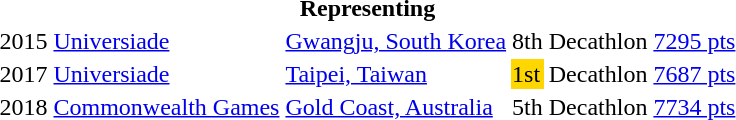<table>
<tr>
<th colspan="6">Representing </th>
</tr>
<tr>
<td>2015</td>
<td><a href='#'>Universiade</a></td>
<td><a href='#'>Gwangju, South Korea</a></td>
<td>8th</td>
<td>Decathlon</td>
<td><a href='#'>7295 pts</a></td>
</tr>
<tr>
<td>2017</td>
<td><a href='#'>Universiade</a></td>
<td><a href='#'>Taipei, Taiwan</a></td>
<td bgcolor=gold>1st</td>
<td>Decathlon</td>
<td><a href='#'>7687 pts</a></td>
</tr>
<tr>
<td>2018</td>
<td><a href='#'>Commonwealth Games</a></td>
<td><a href='#'>Gold Coast, Australia</a></td>
<td>5th</td>
<td>Decathlon</td>
<td><a href='#'>7734 pts</a></td>
</tr>
</table>
